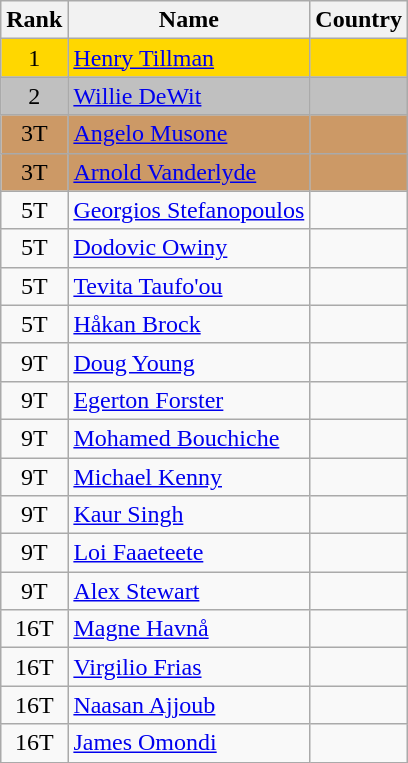<table class="wikitable sortable" style="text-align:center">
<tr>
<th>Rank</th>
<th>Name</th>
<th>Country</th>
</tr>
<tr bgcolor=gold>
<td>1</td>
<td align="left"><a href='#'>Henry Tillman</a></td>
<td align="left"></td>
</tr>
<tr bgcolor=silver>
<td>2</td>
<td align="left"><a href='#'>Willie DeWit</a></td>
<td align="left"></td>
</tr>
<tr bgcolor=#CC9966>
<td>3T</td>
<td align="left"><a href='#'>Angelo Musone</a></td>
<td align="left"></td>
</tr>
<tr bgcolor=#CC9966>
<td>3T</td>
<td align="left"><a href='#'>Arnold Vanderlyde</a></td>
<td align="left"></td>
</tr>
<tr>
<td>5T</td>
<td align="left"><a href='#'>Georgios Stefanopoulos</a></td>
<td align="left"></td>
</tr>
<tr>
<td>5T</td>
<td align="left"><a href='#'>Dodovic Owiny</a></td>
<td align="left"></td>
</tr>
<tr>
<td>5T</td>
<td align="left"><a href='#'>Tevita Taufo'ou</a></td>
<td align="left"></td>
</tr>
<tr>
<td>5T</td>
<td align="left"><a href='#'>Håkan Brock</a></td>
<td align="left"></td>
</tr>
<tr>
<td>9T</td>
<td align="left"><a href='#'>Doug Young</a></td>
<td align="left"></td>
</tr>
<tr>
<td>9T</td>
<td align="left"><a href='#'>Egerton Forster</a></td>
<td align="left"></td>
</tr>
<tr>
<td>9T</td>
<td align="left"><a href='#'>Mohamed Bouchiche</a></td>
<td align="left"></td>
</tr>
<tr>
<td>9T</td>
<td align="left"><a href='#'>Michael Kenny</a></td>
<td align="left"></td>
</tr>
<tr>
<td>9T</td>
<td align="left"><a href='#'>Kaur Singh</a></td>
<td align="left"></td>
</tr>
<tr>
<td>9T</td>
<td align="left"><a href='#'>Loi Faaeteete</a></td>
<td align="left"></td>
</tr>
<tr>
<td>9T</td>
<td align="left"><a href='#'>Alex Stewart</a></td>
<td align="left"></td>
</tr>
<tr>
<td>16T</td>
<td align="left"><a href='#'>Magne Havnå</a></td>
<td align="left"></td>
</tr>
<tr>
<td>16T</td>
<td align="left"><a href='#'>Virgilio Frias</a></td>
<td align="left"></td>
</tr>
<tr>
<td>16T</td>
<td align="left"><a href='#'>Naasan Ajjoub</a></td>
<td align="left"></td>
</tr>
<tr>
<td>16T</td>
<td align="left"><a href='#'>James Omondi</a></td>
<td align="left"></td>
</tr>
</table>
